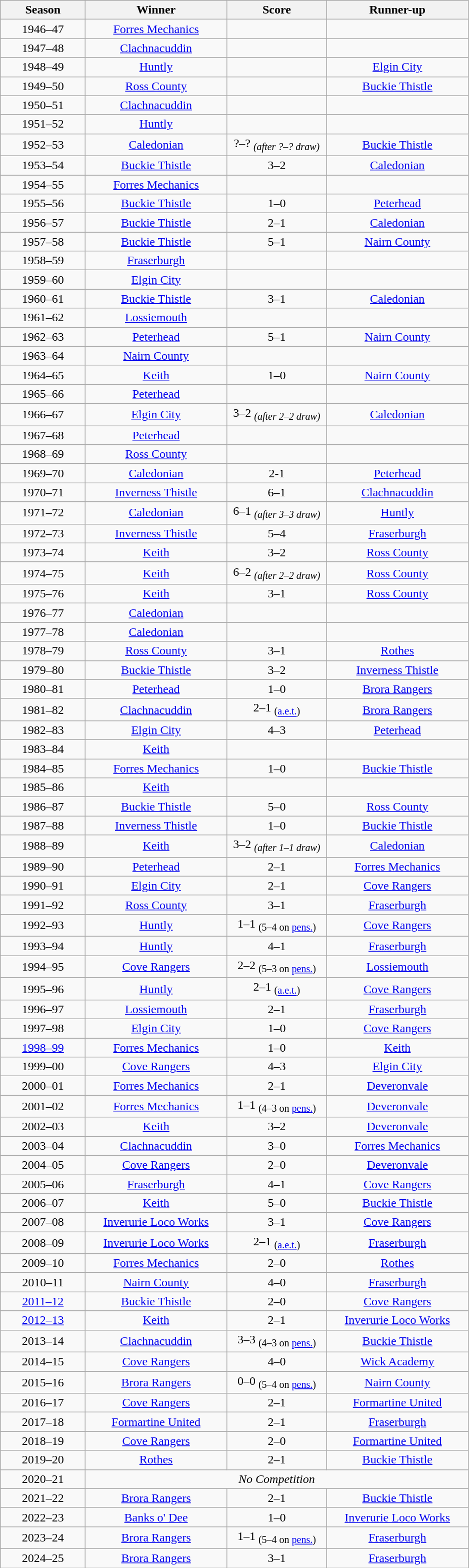<table class="wikitable" style="text-align: center;">
<tr>
<th width=106>Season</th>
<th width=181>Winner</th>
<th width=126>Score</th>
<th width=181>Runner-up</th>
</tr>
<tr>
<td>1946–47</td>
<td><a href='#'>Forres Mechanics</a></td>
<td></td>
<td></td>
</tr>
<tr>
<td>1947–48</td>
<td><a href='#'>Clachnacuddin</a></td>
<td></td>
<td></td>
</tr>
<tr>
<td>1948–49</td>
<td><a href='#'>Huntly</a></td>
<td></td>
<td><a href='#'>Elgin City</a></td>
</tr>
<tr>
<td>1949–50</td>
<td><a href='#'>Ross County</a></td>
<td></td>
<td><a href='#'>Buckie Thistle</a></td>
</tr>
<tr>
<td>1950–51</td>
<td><a href='#'>Clachnacuddin</a></td>
<td></td>
<td></td>
</tr>
<tr>
<td>1951–52</td>
<td><a href='#'>Huntly</a></td>
<td></td>
<td></td>
</tr>
<tr>
<td>1952–53</td>
<td><a href='#'>Caledonian</a></td>
<td>?–? <sub><em>(after ?–? draw)</em></sub></td>
<td><a href='#'>Buckie Thistle</a></td>
</tr>
<tr>
<td>1953–54</td>
<td><a href='#'>Buckie Thistle</a></td>
<td>3–2</td>
<td><a href='#'>Caledonian</a></td>
</tr>
<tr>
<td>1954–55</td>
<td><a href='#'>Forres Mechanics</a></td>
<td></td>
<td></td>
</tr>
<tr>
<td>1955–56</td>
<td><a href='#'>Buckie Thistle</a></td>
<td>1–0</td>
<td><a href='#'>Peterhead</a></td>
</tr>
<tr>
<td>1956–57</td>
<td><a href='#'>Buckie Thistle</a></td>
<td>2–1</td>
<td><a href='#'>Caledonian</a></td>
</tr>
<tr>
<td>1957–58</td>
<td><a href='#'>Buckie Thistle</a></td>
<td>5–1</td>
<td><a href='#'>Nairn County</a></td>
</tr>
<tr>
<td>1958–59</td>
<td><a href='#'>Fraserburgh</a></td>
<td></td>
<td></td>
</tr>
<tr>
<td>1959–60</td>
<td><a href='#'>Elgin City</a></td>
<td></td>
<td></td>
</tr>
<tr>
<td>1960–61</td>
<td><a href='#'>Buckie Thistle</a></td>
<td>3–1</td>
<td><a href='#'>Caledonian</a></td>
</tr>
<tr>
<td>1961–62</td>
<td><a href='#'>Lossiemouth</a></td>
<td></td>
<td></td>
</tr>
<tr>
<td>1962–63</td>
<td><a href='#'>Peterhead</a></td>
<td>5–1</td>
<td><a href='#'>Nairn County</a></td>
</tr>
<tr>
<td>1963–64</td>
<td><a href='#'>Nairn County</a></td>
<td></td>
<td></td>
</tr>
<tr>
<td>1964–65</td>
<td><a href='#'>Keith</a></td>
<td>1–0</td>
<td><a href='#'>Nairn County</a></td>
</tr>
<tr>
<td>1965–66</td>
<td><a href='#'>Peterhead</a></td>
<td></td>
<td></td>
</tr>
<tr>
<td>1966–67</td>
<td><a href='#'>Elgin City</a></td>
<td>3–2 <sub><em>(after 2–2 draw)</em></sub></td>
<td><a href='#'>Caledonian</a></td>
</tr>
<tr>
<td>1967–68</td>
<td><a href='#'>Peterhead</a></td>
<td></td>
<td></td>
</tr>
<tr>
<td>1968–69</td>
<td><a href='#'>Ross County</a></td>
<td></td>
<td></td>
</tr>
<tr>
<td>1969–70</td>
<td><a href='#'>Caledonian</a></td>
<td>2-1</td>
<td><a href='#'>Peterhead</a></td>
</tr>
<tr>
<td>1970–71</td>
<td><a href='#'>Inverness Thistle</a></td>
<td>6–1</td>
<td><a href='#'>Clachnacuddin</a></td>
</tr>
<tr>
<td>1971–72</td>
<td><a href='#'>Caledonian</a></td>
<td>6–1 <sub><em>(after 3–3 draw)</em></sub></td>
<td><a href='#'>Huntly</a></td>
</tr>
<tr>
<td>1972–73</td>
<td><a href='#'>Inverness Thistle</a></td>
<td>5–4</td>
<td><a href='#'>Fraserburgh</a></td>
</tr>
<tr>
<td>1973–74</td>
<td><a href='#'>Keith</a></td>
<td>3–2</td>
<td><a href='#'>Ross County</a></td>
</tr>
<tr>
<td>1974–75</td>
<td><a href='#'>Keith</a></td>
<td>6–2 <sub><em>(after 2–2 draw)</em></sub></td>
<td><a href='#'>Ross County</a></td>
</tr>
<tr>
<td>1975–76</td>
<td><a href='#'>Keith</a></td>
<td>3–1</td>
<td><a href='#'>Ross County</a></td>
</tr>
<tr>
<td>1976–77</td>
<td><a href='#'>Caledonian</a></td>
<td></td>
<td></td>
</tr>
<tr>
<td>1977–78</td>
<td><a href='#'>Caledonian</a></td>
<td></td>
<td></td>
</tr>
<tr>
<td>1978–79</td>
<td><a href='#'>Ross County</a></td>
<td>3–1</td>
<td><a href='#'>Rothes</a></td>
</tr>
<tr>
<td>1979–80</td>
<td><a href='#'>Buckie Thistle</a></td>
<td>3–2</td>
<td><a href='#'>Inverness Thistle</a></td>
</tr>
<tr>
<td>1980–81</td>
<td><a href='#'>Peterhead</a></td>
<td>1–0</td>
<td><a href='#'>Brora Rangers</a></td>
</tr>
<tr>
<td>1981–82</td>
<td><a href='#'>Clachnacuddin</a></td>
<td>2–1 <sub>(<a href='#'>a.e.t.</a>)</sub></td>
<td><a href='#'>Brora Rangers</a></td>
</tr>
<tr>
<td>1982–83</td>
<td><a href='#'>Elgin City</a></td>
<td>4–3</td>
<td><a href='#'>Peterhead</a></td>
</tr>
<tr>
<td>1983–84</td>
<td><a href='#'>Keith</a></td>
<td></td>
<td></td>
</tr>
<tr>
<td>1984–85</td>
<td><a href='#'>Forres Mechanics</a></td>
<td>1–0</td>
<td><a href='#'>Buckie Thistle</a></td>
</tr>
<tr>
<td>1985–86</td>
<td><a href='#'>Keith</a></td>
<td></td>
<td></td>
</tr>
<tr>
<td>1986–87</td>
<td><a href='#'>Buckie Thistle</a></td>
<td>5–0</td>
<td><a href='#'>Ross County</a></td>
</tr>
<tr>
<td>1987–88</td>
<td><a href='#'>Inverness Thistle</a></td>
<td>1–0</td>
<td><a href='#'>Buckie Thistle</a></td>
</tr>
<tr>
<td>1988–89</td>
<td><a href='#'>Keith</a></td>
<td>3–2 <sub><em>(after 1–1 draw)</em></sub></td>
<td><a href='#'>Caledonian</a></td>
</tr>
<tr>
<td>1989–90</td>
<td><a href='#'>Peterhead</a></td>
<td>2–1</td>
<td><a href='#'>Forres Mechanics</a></td>
</tr>
<tr>
<td>1990–91</td>
<td><a href='#'>Elgin City</a></td>
<td>2–1</td>
<td><a href='#'>Cove Rangers</a></td>
</tr>
<tr>
<td>1991–92</td>
<td><a href='#'>Ross County</a></td>
<td>3–1</td>
<td><a href='#'>Fraserburgh</a></td>
</tr>
<tr>
<td>1992–93</td>
<td><a href='#'>Huntly</a></td>
<td>1–1 <sub>(5–4 on <a href='#'>pens.</a>)</sub></td>
<td><a href='#'>Cove Rangers</a></td>
</tr>
<tr>
<td>1993–94</td>
<td><a href='#'>Huntly</a></td>
<td>4–1</td>
<td><a href='#'>Fraserburgh</a></td>
</tr>
<tr>
<td>1994–95</td>
<td><a href='#'>Cove Rangers</a></td>
<td>2–2 <sub>(5–3 on <a href='#'>pens.</a>)</sub></td>
<td><a href='#'>Lossiemouth</a></td>
</tr>
<tr>
<td>1995–96</td>
<td><a href='#'>Huntly</a></td>
<td>2–1 <sub>(<a href='#'>a.e.t.</a>)</sub></td>
<td><a href='#'>Cove Rangers</a></td>
</tr>
<tr>
<td>1996–97</td>
<td><a href='#'>Lossiemouth</a></td>
<td>2–1</td>
<td><a href='#'>Fraserburgh</a></td>
</tr>
<tr>
<td>1997–98</td>
<td><a href='#'>Elgin City</a></td>
<td>1–0</td>
<td><a href='#'>Cove Rangers</a></td>
</tr>
<tr>
<td><a href='#'>1998–99</a></td>
<td><a href='#'>Forres Mechanics</a></td>
<td>1–0</td>
<td><a href='#'>Keith</a></td>
</tr>
<tr>
<td>1999–00</td>
<td><a href='#'>Cove Rangers</a></td>
<td>4–3</td>
<td><a href='#'>Elgin City</a></td>
</tr>
<tr>
<td>2000–01</td>
<td><a href='#'>Forres Mechanics</a></td>
<td>2–1</td>
<td><a href='#'>Deveronvale</a></td>
</tr>
<tr>
<td>2001–02</td>
<td><a href='#'>Forres Mechanics</a></td>
<td>1–1 <sub>(4–3 on <a href='#'>pens.</a>)</sub></td>
<td><a href='#'>Deveronvale</a></td>
</tr>
<tr>
<td>2002–03</td>
<td><a href='#'>Keith</a></td>
<td>3–2</td>
<td><a href='#'>Deveronvale</a></td>
</tr>
<tr>
<td>2003–04</td>
<td><a href='#'>Clachnacuddin</a></td>
<td>3–0</td>
<td><a href='#'>Forres Mechanics</a></td>
</tr>
<tr>
<td>2004–05</td>
<td><a href='#'>Cove Rangers</a></td>
<td>2–0</td>
<td><a href='#'>Deveronvale</a></td>
</tr>
<tr>
<td>2005–06</td>
<td><a href='#'>Fraserburgh</a></td>
<td>4–1</td>
<td><a href='#'>Cove Rangers</a></td>
</tr>
<tr>
<td>2006–07</td>
<td><a href='#'>Keith</a></td>
<td>5–0</td>
<td><a href='#'>Buckie Thistle</a></td>
</tr>
<tr>
<td>2007–08</td>
<td><a href='#'>Inverurie Loco Works</a></td>
<td>3–1</td>
<td><a href='#'>Cove Rangers</a></td>
</tr>
<tr>
<td>2008–09</td>
<td><a href='#'>Inverurie Loco Works</a></td>
<td>2–1 <sub>(<a href='#'>a.e.t.</a>)</sub></td>
<td><a href='#'>Fraserburgh</a></td>
</tr>
<tr>
<td>2009–10</td>
<td><a href='#'>Forres Mechanics</a></td>
<td>2–0</td>
<td><a href='#'>Rothes</a></td>
</tr>
<tr>
<td>2010–11</td>
<td><a href='#'>Nairn County</a></td>
<td>4–0</td>
<td><a href='#'>Fraserburgh</a></td>
</tr>
<tr>
<td><a href='#'>2011–12</a></td>
<td><a href='#'>Buckie Thistle</a></td>
<td>2–0</td>
<td><a href='#'>Cove Rangers</a></td>
</tr>
<tr>
<td><a href='#'>2012–13</a></td>
<td><a href='#'>Keith</a></td>
<td>2–1</td>
<td><a href='#'>Inverurie Loco Works</a></td>
</tr>
<tr>
<td>2013–14</td>
<td><a href='#'>Clachnacuddin</a></td>
<td>3–3 <sub>(4–3 on <a href='#'>pens.</a>)</sub></td>
<td><a href='#'>Buckie Thistle</a></td>
</tr>
<tr>
<td>2014–15</td>
<td><a href='#'>Cove Rangers</a></td>
<td>4–0</td>
<td><a href='#'>Wick Academy</a></td>
</tr>
<tr>
<td>2015–16</td>
<td><a href='#'>Brora Rangers</a></td>
<td>0–0 <sub>(5–4 on <a href='#'>pens.</a>)</sub></td>
<td><a href='#'>Nairn County</a></td>
</tr>
<tr>
<td>2016–17</td>
<td><a href='#'>Cove Rangers</a></td>
<td>2–1</td>
<td><a href='#'>Formartine United</a></td>
</tr>
<tr>
<td>2017–18</td>
<td><a href='#'>Formartine United</a></td>
<td>2–1</td>
<td><a href='#'>Fraserburgh</a></td>
</tr>
<tr>
<td>2018–19</td>
<td><a href='#'>Cove Rangers</a></td>
<td>2–0</td>
<td><a href='#'>Formartine United</a></td>
</tr>
<tr>
<td>2019–20</td>
<td><a href='#'>Rothes</a></td>
<td>2–1</td>
<td><a href='#'>Buckie Thistle</a></td>
</tr>
<tr>
<td scope=row style=text-align:center>2020–21</td>
<td colspan="3" style="text-align:center;"><em>No Competition</em></td>
</tr>
<tr>
<td>2021–22</td>
<td><a href='#'>Brora Rangers</a></td>
<td>2–1</td>
<td><a href='#'>Buckie Thistle</a></td>
</tr>
<tr>
<td>2022–23</td>
<td><a href='#'>Banks o' Dee</a></td>
<td>1–0</td>
<td><a href='#'>Inverurie Loco Works</a></td>
</tr>
<tr>
<td>2023–24</td>
<td><a href='#'>Brora Rangers</a></td>
<td>1–1 <sub>(5–4 on <a href='#'>pens.</a>)</sub></td>
<td><a href='#'>Fraserburgh</a></td>
</tr>
<tr>
<td>2024–25</td>
<td><a href='#'>Brora Rangers</a></td>
<td>3–1</td>
<td><a href='#'>Fraserburgh</a></td>
</tr>
</table>
